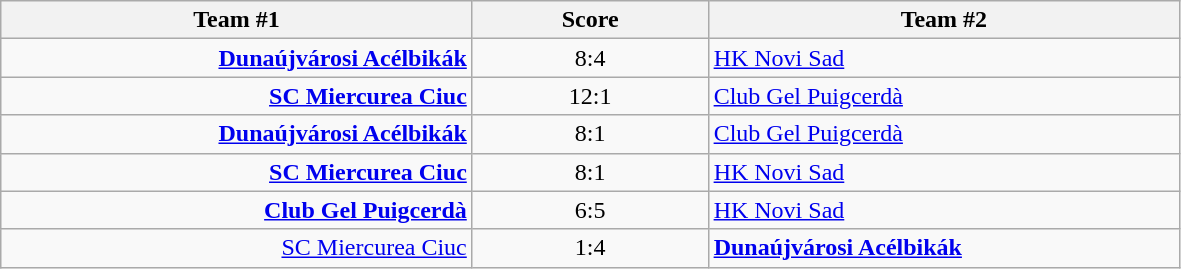<table class="wikitable" style="text-align: center;">
<tr>
<th width=22%>Team #1</th>
<th width=11%>Score</th>
<th width=22%>Team #2</th>
</tr>
<tr>
<td style="text-align: right;"><strong><a href='#'>Dunaújvárosi Acélbikák</a></strong> </td>
<td>8:4</td>
<td style="text-align: left;"> <a href='#'>HK Novi Sad</a></td>
</tr>
<tr>
<td style="text-align: right;"><strong><a href='#'>SC Miercurea Ciuc</a></strong> </td>
<td>12:1</td>
<td style="text-align: left;"> <a href='#'>Club Gel Puigcerdà</a></td>
</tr>
<tr>
<td style="text-align: right;"><strong><a href='#'>Dunaújvárosi Acélbikák</a></strong> </td>
<td>8:1</td>
<td style="text-align: left;"> <a href='#'>Club Gel Puigcerdà</a></td>
</tr>
<tr>
<td style="text-align: right;"><strong><a href='#'>SC Miercurea Ciuc</a></strong> </td>
<td>8:1</td>
<td style="text-align: left;"> <a href='#'>HK Novi Sad</a></td>
</tr>
<tr>
<td style="text-align: right;"><strong><a href='#'>Club Gel Puigcerdà</a></strong> </td>
<td>6:5</td>
<td style="text-align: left;"> <a href='#'>HK Novi Sad</a></td>
</tr>
<tr>
<td style="text-align: right;"><a href='#'>SC Miercurea Ciuc</a> </td>
<td>1:4</td>
<td style="text-align: left;"> <strong><a href='#'>Dunaújvárosi Acélbikák</a></strong></td>
</tr>
</table>
